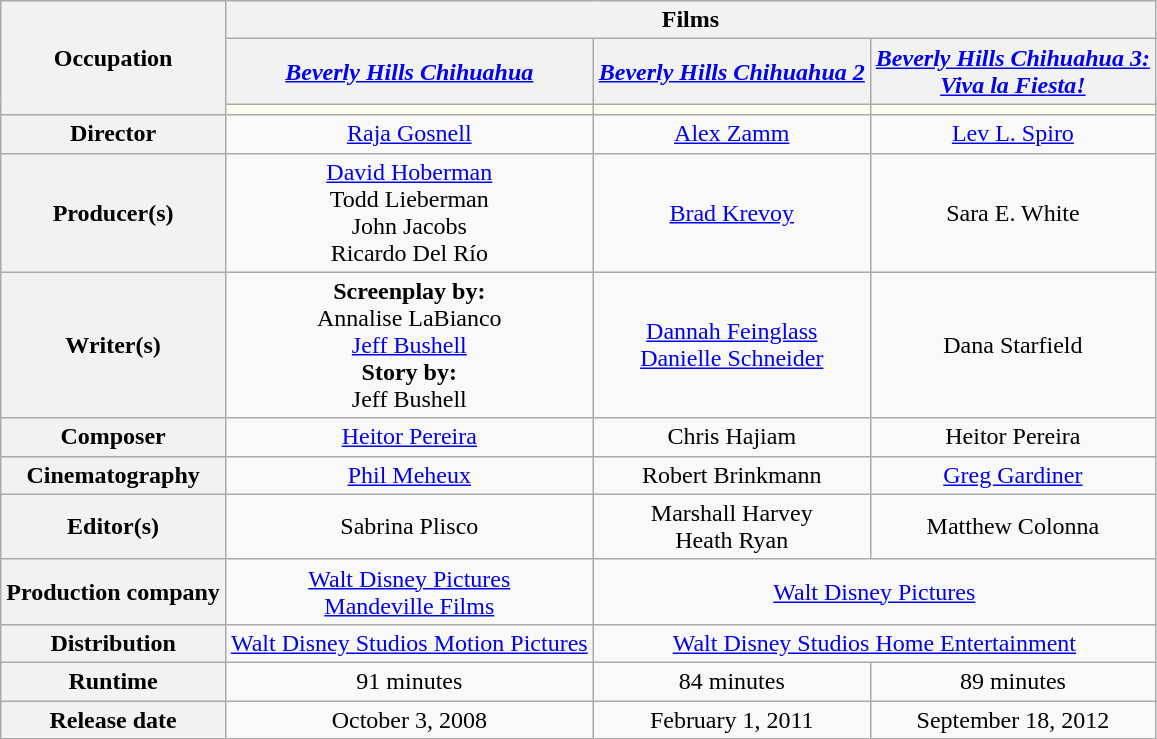<table class="wikitable" style="text-align:center;">
<tr>
<th rowspan="3">Occupation</th>
<th colspan="3">Films</th>
</tr>
<tr>
<th><em><a href='#'>Beverly Hills Chihuahua</a></em></th>
<th><em><a href='#'>Beverly Hills Chihuahua 2</a></em></th>
<th><em><a href='#'>Beverly Hills Chihuahua 3:<br>Viva la Fiesta!</a></em></th>
</tr>
<tr>
<th style="background:ivory;"></th>
<th style="background:ivory;"></th>
<th style="background:ivory;"></th>
</tr>
<tr>
<th>Director</th>
<td><a href='#'>Raja Gosnell</a></td>
<td><a href='#'>Alex Zamm</a></td>
<td><a href='#'>Lev L. Spiro</a></td>
</tr>
<tr>
<th>Producer(s)</th>
<td><a href='#'>David Hoberman</a><br>Todd Lieberman<br>John Jacobs<br>Ricardo Del Río</td>
<td><a href='#'>Brad Krevoy</a></td>
<td>Sara E. White</td>
</tr>
<tr>
<th>Writer(s)</th>
<td><strong>Screenplay by:</strong><br>Annalise LaBianco<br><a href='#'>Jeff Bushell</a><br><strong>Story by:</strong><br>Jeff Bushell</td>
<td><a href='#'>Dannah Feinglass</a><br><a href='#'>Danielle Schneider</a></td>
<td>Dana Starfield</td>
</tr>
<tr>
<th>Composer</th>
<td><a href='#'>Heitor Pereira</a></td>
<td>Chris Hajiam</td>
<td>Heitor Pereira</td>
</tr>
<tr>
<th>Cinematography</th>
<td><a href='#'>Phil Meheux</a></td>
<td>Robert Brinkmann</td>
<td><a href='#'>Greg Gardiner</a></td>
</tr>
<tr>
<th>Editor(s)</th>
<td>Sabrina Plisco</td>
<td>Marshall Harvey<br>Heath Ryan</td>
<td>Matthew Colonna</td>
</tr>
<tr>
<th>Production company</th>
<td><a href='#'>Walt Disney Pictures</a><br><a href='#'>Mandeville Films</a></td>
<td colspan="2"><a href='#'>Walt Disney Pictures</a></td>
</tr>
<tr>
<th>Distribution</th>
<td><a href='#'>Walt Disney Studios Motion Pictures</a></td>
<td colspan="2"><a href='#'>Walt Disney Studios Home Entertainment</a></td>
</tr>
<tr>
<th>Runtime</th>
<td>91 minutes</td>
<td>84 minutes</td>
<td>89 minutes</td>
</tr>
<tr>
<th>Release date</th>
<td>October 3, 2008</td>
<td>February 1, 2011</td>
<td>September 18, 2012</td>
</tr>
</table>
